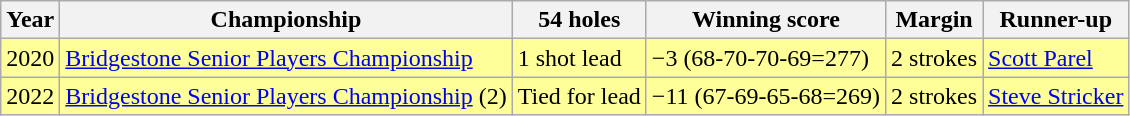<table class="wikitable">
<tr>
<th>Year</th>
<th>Championship</th>
<th>54 holes</th>
<th>Winning score</th>
<th>Margin</th>
<th>Runner-up</th>
</tr>
<tr style="background:#FFFF99;">
<td>2020</td>
<td><a href='#'>Bridgestone Senior Players Championship</a></td>
<td>1 shot lead</td>
<td>−3 (68-70-70-69=277)</td>
<td>2 strokes</td>
<td> <a href='#'>Scott Parel</a></td>
</tr>
<tr style="background:#FFFF99;">
<td>2022</td>
<td><a href='#'>Bridgestone Senior Players Championship</a> (2)</td>
<td>Tied for lead</td>
<td>−11 (67-69-65-68=269)</td>
<td>2 strokes</td>
<td> <a href='#'>Steve Stricker</a></td>
</tr>
</table>
